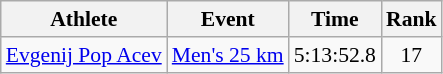<table class="wikitable" style="font-size:90%;">
<tr>
<th>Athlete</th>
<th>Event</th>
<th>Time</th>
<th>Rank</th>
</tr>
<tr align=center>
<td align=left><a href='#'>Evgenij Pop Acev</a></td>
<td align=left><a href='#'>Men's 25 km</a></td>
<td>5:13:52.8</td>
<td>17</td>
</tr>
</table>
